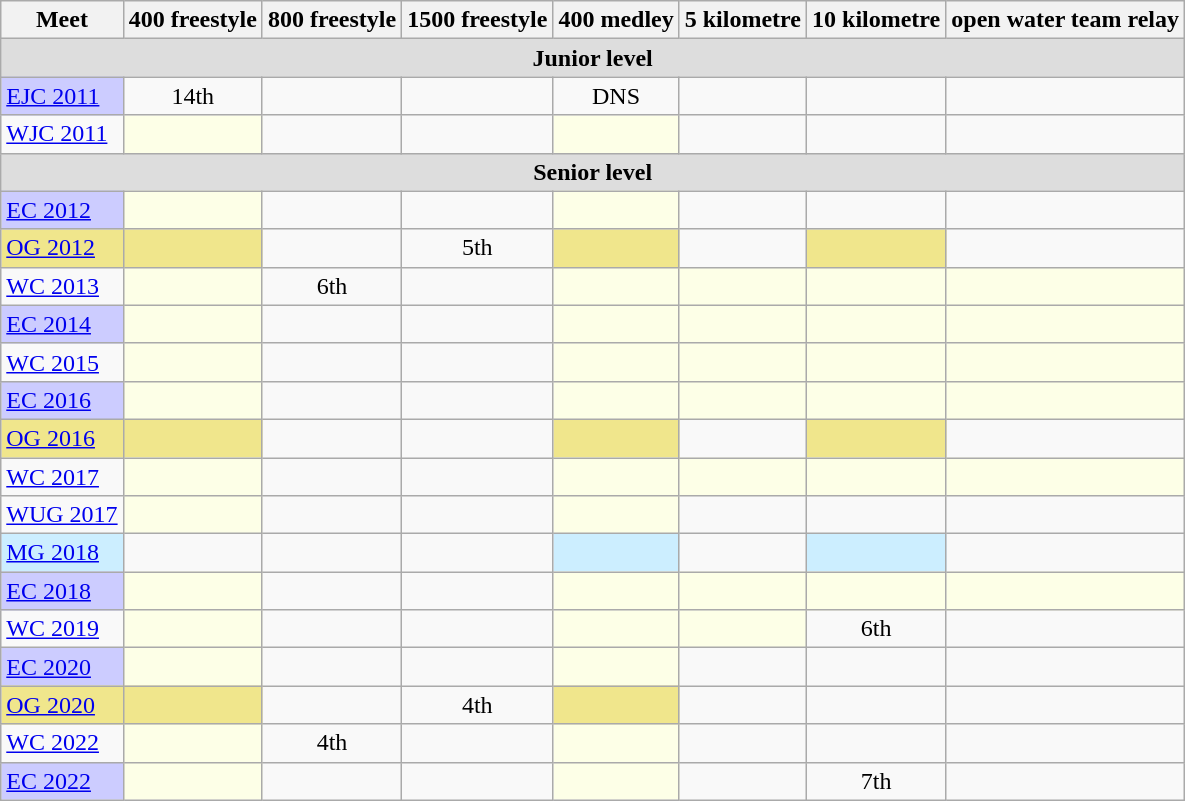<table class="sortable wikitable">
<tr>
<th>Meet</th>
<th class="unsortable">400 freestyle</th>
<th class="unsortable">800 freestyle</th>
<th class="unsortable">1500 freestyle</th>
<th class="unsortable">400 medley</th>
<th class="unsortable">5 kilometre</th>
<th class="unsortable">10 kilometre</th>
<th class="unsortable">open water team relay</th>
</tr>
<tr bgcolor="#DDDDDD">
<td colspan="9" align="center"><strong>Junior level</strong></td>
</tr>
<tr>
<td style="background:#ccccff"><a href='#'>EJC 2011</a></td>
<td align="center">14th</td>
<td align="center"></td>
<td align="center"></td>
<td align="center">DNS</td>
<td></td>
<td></td>
<td></td>
</tr>
<tr>
<td><a href='#'>WJC 2011</a></td>
<td style="background:#fdffe7"></td>
<td align="center"></td>
<td align="center"></td>
<td style="background:#fdffe7"></td>
<td></td>
<td></td>
<td></td>
</tr>
<tr bgcolor="#DDDDDD">
<td colspan="9" align="center"><strong>Senior level</strong></td>
</tr>
<tr>
<td style="background:#ccccff"><a href='#'>EC 2012</a></td>
<td style="background:#fdffe7"></td>
<td align="center"></td>
<td align="center"></td>
<td style="background:#fdffe7"></td>
<td></td>
<td></td>
<td></td>
</tr>
<tr>
<td style="background:#f0e68c"><a href='#'>OG 2012</a></td>
<td style="background:#f0e68c"></td>
<td></td>
<td align="center">5th</td>
<td style="background:#f0e68c"></td>
<td></td>
<td style="background:#f0e68c"></td>
<td></td>
</tr>
<tr>
<td><a href='#'>WC 2013</a></td>
<td style="background:#fdffe7"></td>
<td align="center">6th</td>
<td align="center"></td>
<td style="background:#fdffe7"></td>
<td style="background:#fdffe7"></td>
<td style="background:#fdffe7"></td>
<td style="background:#fdffe7"></td>
</tr>
<tr>
<td style="background:#ccccff"><a href='#'>EC 2014</a></td>
<td style="background:#fdffe7"></td>
<td align="center"></td>
<td align="center"></td>
<td style="background:#fdffe7"></td>
<td style="background:#fdffe7"></td>
<td style="background:#fdffe7"></td>
<td style="background:#fdffe7"></td>
</tr>
<tr>
<td><a href='#'>WC 2015</a></td>
<td style="background:#fdffe7"></td>
<td align="center"></td>
<td align="center"></td>
<td style="background:#fdffe7"></td>
<td style="background:#fdffe7"></td>
<td style="background:#fdffe7"></td>
<td style="background:#fdffe7"></td>
</tr>
<tr>
<td style="background:#ccccff"><a href='#'>EC 2016</a></td>
<td style="background:#fdffe7"></td>
<td align="center"></td>
<td align="center"></td>
<td style="background:#fdffe7"></td>
<td style="background:#fdffe7"></td>
<td style="background:#fdffe7"></td>
<td style="background:#fdffe7"></td>
</tr>
<tr>
<td style="background:#f0e68c"><a href='#'>OG 2016</a></td>
<td style="background:#f0e68c"></td>
<td></td>
<td align="center"></td>
<td style="background:#f0e68c"></td>
<td></td>
<td style="background:#f0e68c"></td>
<td></td>
</tr>
<tr>
<td><a href='#'>WC 2017</a></td>
<td style="background:#fdffe7"></td>
<td align="center"></td>
<td align="center"></td>
<td style="background:#fdffe7"></td>
<td style="background:#fdffe7"></td>
<td style="background:#fdffe7"></td>
<td style="background:#fdffe7"></td>
</tr>
<tr>
<td><a href='#'>WUG 2017</a></td>
<td style="background:#fdffe7"></td>
<td align="center"></td>
<td align="center"></td>
<td style="background:#fdffe7"></td>
<td></td>
<td align="center"></td>
<td></td>
</tr>
<tr>
<td style="background:#cceeff"><a href='#'>MG 2018</a></td>
<td align="center"></td>
<td></td>
<td align="center"></td>
<td style="background:#cceeff"></td>
<td></td>
<td style="background:#cceeff"></td>
<td></td>
</tr>
<tr>
<td style="background:#ccccff"><a href='#'>EC 2018</a></td>
<td style="background:#fdffe7"></td>
<td align="center"></td>
<td align="center"></td>
<td style="background:#fdffe7"></td>
<td style="background:#fdffe7"></td>
<td style="background:#fdffe7"></td>
<td style="background:#fdffe7"></td>
</tr>
<tr>
<td><a href='#'>WC 2019</a></td>
<td style="background:#fdffe7"></td>
<td align="center"></td>
<td align="center"></td>
<td style="background:#fdffe7"></td>
<td style="background:#fdffe7"></td>
<td align="center">6th</td>
<td align="center"></td>
</tr>
<tr>
<td style="background:#ccccff"><a href='#'>EC 2020</a></td>
<td style="background:#fdffe7"></td>
<td align="center"></td>
<td align="center"></td>
<td style="background:#fdffe7"></td>
<td align="center"></td>
<td align="center"></td>
<td align="center"></td>
</tr>
<tr>
<td style="background:#f0e68c"><a href='#'>OG 2020</a></td>
<td style="background:#f0e68c"></td>
<td align="center"></td>
<td align="center">4th</td>
<td style="background:#f0e68c"></td>
<td></td>
<td align="center"></td>
<td></td>
</tr>
<tr>
<td><a href='#'>WC 2022</a></td>
<td style="background:#fdffe7"></td>
<td align="center">4th</td>
<td align="center"></td>
<td style="background:#fdffe7"></td>
<td align="center"></td>
<td align="center"></td>
<td align="center"></td>
</tr>
<tr>
<td style="background:#ccccff"><a href='#'>EC 2022</a></td>
<td style="background:#fdffe7"></td>
<td align="center"></td>
<td align="center"></td>
<td style="background:#fdffe7"></td>
<td align="center"></td>
<td align="center">7th</td>
<td align="center"></td>
</tr>
</table>
